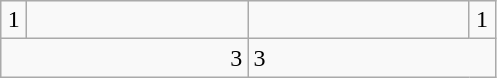<table class=wikitable>
<tr>
<td align=center width=10>1</td>
<td align="center" width="140"></td>
<td align="center" width="140" !></td>
<td align="center" width="10">1</td>
</tr>
<tr>
<td colspan=2 align=right>3</td>
<td colspan="2">3</td>
</tr>
</table>
